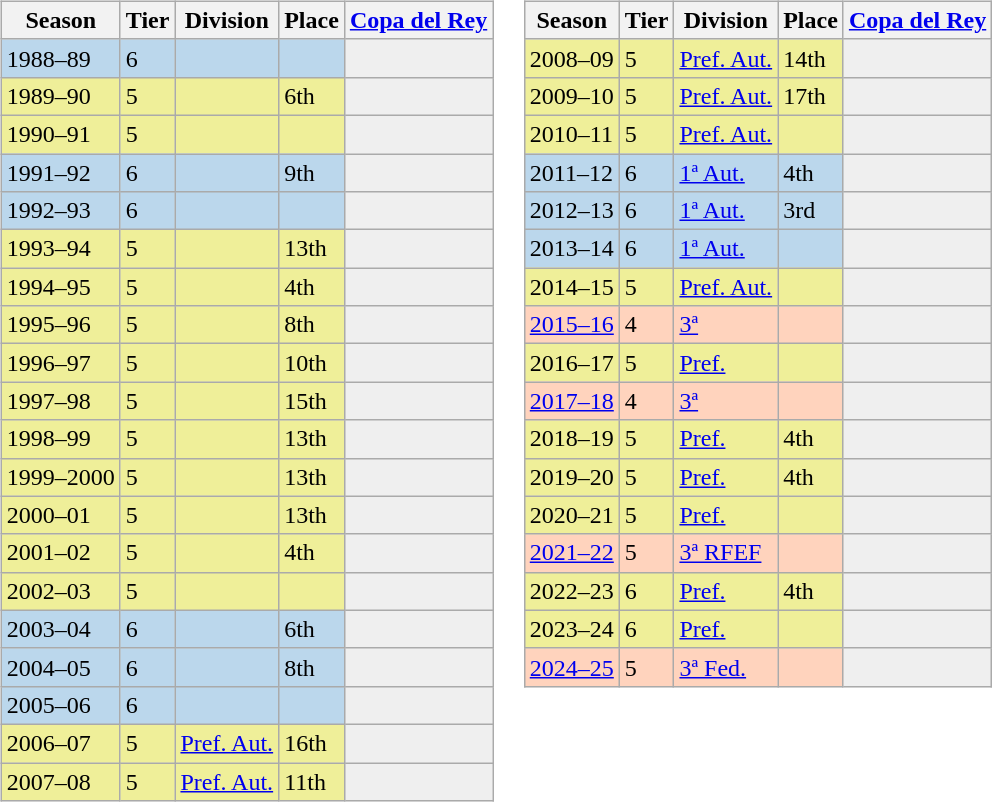<table>
<tr>
<td valign="top" width=0%><br><table class="wikitable">
<tr style="background:#f0f6fa;">
<th>Season</th>
<th>Tier</th>
<th>Division</th>
<th>Place</th>
<th><a href='#'>Copa del Rey</a></th>
</tr>
<tr>
<td style="background:#BBD7EC;">1988–89</td>
<td style="background:#BBD7EC;">6</td>
<td style="background:#BBD7EC;"></td>
<td style="background:#BBD7EC;"></td>
<th style="background:#efefef;"></th>
</tr>
<tr>
<td style="background:#EFEF99;">1989–90</td>
<td style="background:#EFEF99;">5</td>
<td style="background:#EFEF99;"></td>
<td style="background:#EFEF99;">6th</td>
<th style="background:#efefef;"></th>
</tr>
<tr>
<td style="background:#EFEF99;">1990–91</td>
<td style="background:#EFEF99;">5</td>
<td style="background:#EFEF99;"></td>
<td style="background:#EFEF99;"></td>
<th style="background:#efefef;"></th>
</tr>
<tr>
<td style="background:#BBD7EC;">1991–92</td>
<td style="background:#BBD7EC;">6</td>
<td style="background:#BBD7EC;"></td>
<td style="background:#BBD7EC;">9th</td>
<th style="background:#efefef;"></th>
</tr>
<tr>
<td style="background:#BBD7EC;">1992–93</td>
<td style="background:#BBD7EC;">6</td>
<td style="background:#BBD7EC;"></td>
<td style="background:#BBD7EC;"></td>
<th style="background:#efefef;"></th>
</tr>
<tr>
<td style="background:#EFEF99;">1993–94</td>
<td style="background:#EFEF99;">5</td>
<td style="background:#EFEF99;"></td>
<td style="background:#EFEF99;">13th</td>
<th style="background:#efefef;"></th>
</tr>
<tr>
<td style="background:#EFEF99;">1994–95</td>
<td style="background:#EFEF99;">5</td>
<td style="background:#EFEF99;"></td>
<td style="background:#EFEF99;">4th</td>
<th style="background:#efefef;"></th>
</tr>
<tr>
<td style="background:#EFEF99;">1995–96</td>
<td style="background:#EFEF99;">5</td>
<td style="background:#EFEF99;"></td>
<td style="background:#EFEF99;">8th</td>
<th style="background:#efefef;"></th>
</tr>
<tr>
<td style="background:#EFEF99;">1996–97</td>
<td style="background:#EFEF99;">5</td>
<td style="background:#EFEF99;"></td>
<td style="background:#EFEF99;">10th</td>
<th style="background:#efefef;"></th>
</tr>
<tr>
<td style="background:#EFEF99;">1997–98</td>
<td style="background:#EFEF99;">5</td>
<td style="background:#EFEF99;"></td>
<td style="background:#EFEF99;">15th</td>
<th style="background:#efefef;"></th>
</tr>
<tr>
<td style="background:#EFEF99;">1998–99</td>
<td style="background:#EFEF99;">5</td>
<td style="background:#EFEF99;"></td>
<td style="background:#EFEF99;">13th</td>
<th style="background:#efefef;"></th>
</tr>
<tr>
<td style="background:#EFEF99;">1999–2000</td>
<td style="background:#EFEF99;">5</td>
<td style="background:#EFEF99;"></td>
<td style="background:#EFEF99;">13th</td>
<th style="background:#efefef;"></th>
</tr>
<tr>
<td style="background:#EFEF99;">2000–01</td>
<td style="background:#EFEF99;">5</td>
<td style="background:#EFEF99;"></td>
<td style="background:#EFEF99;">13th</td>
<th style="background:#efefef;"></th>
</tr>
<tr>
<td style="background:#EFEF99;">2001–02</td>
<td style="background:#EFEF99;">5</td>
<td style="background:#EFEF99;"></td>
<td style="background:#EFEF99;">4th</td>
<th style="background:#efefef;"></th>
</tr>
<tr>
<td style="background:#EFEF99;">2002–03</td>
<td style="background:#EFEF99;">5</td>
<td style="background:#EFEF99;"></td>
<td style="background:#EFEF99;"></td>
<th style="background:#efefef;"></th>
</tr>
<tr>
<td style="background:#BBD7EC;">2003–04</td>
<td style="background:#BBD7EC;">6</td>
<td style="background:#BBD7EC;"></td>
<td style="background:#BBD7EC;">6th</td>
<th style="background:#efefef;"></th>
</tr>
<tr>
<td style="background:#BBD7EC;">2004–05</td>
<td style="background:#BBD7EC;">6</td>
<td style="background:#BBD7EC;"></td>
<td style="background:#BBD7EC;">8th</td>
<th style="background:#efefef;"></th>
</tr>
<tr>
<td style="background:#BBD7EC;">2005–06</td>
<td style="background:#BBD7EC;">6</td>
<td style="background:#BBD7EC;"></td>
<td style="background:#BBD7EC;"></td>
<th style="background:#efefef;"></th>
</tr>
<tr>
<td style="background:#EFEF99;">2006–07</td>
<td style="background:#EFEF99;">5</td>
<td style="background:#EFEF99;"><a href='#'>Pref. Aut.</a></td>
<td style="background:#EFEF99;">16th</td>
<th style="background:#efefef;"></th>
</tr>
<tr>
<td style="background:#EFEF99;">2007–08</td>
<td style="background:#EFEF99;">5</td>
<td style="background:#EFEF99;"><a href='#'>Pref. Aut.</a></td>
<td style="background:#EFEF99;">11th</td>
<th style="background:#efefef;"></th>
</tr>
</table>
</td>
<td valign="top" width=0%><br><table class="wikitable">
<tr style="background:#f0f6fa;">
<th>Season</th>
<th>Tier</th>
<th>Division</th>
<th>Place</th>
<th><a href='#'>Copa del Rey</a></th>
</tr>
<tr>
<td style="background:#EFEF99;">2008–09</td>
<td style="background:#EFEF99;">5</td>
<td style="background:#EFEF99;"><a href='#'>Pref. Aut.</a></td>
<td style="background:#EFEF99;">14th</td>
<th style="background:#efefef;"></th>
</tr>
<tr>
<td style="background:#EFEF99;">2009–10</td>
<td style="background:#EFEF99;">5</td>
<td style="background:#EFEF99;"><a href='#'>Pref. Aut.</a></td>
<td style="background:#EFEF99;">17th</td>
<th style="background:#efefef;"></th>
</tr>
<tr>
<td style="background:#EFEF99;">2010–11</td>
<td style="background:#EFEF99;">5</td>
<td style="background:#EFEF99;"><a href='#'>Pref. Aut.</a></td>
<td style="background:#EFEF99;"></td>
<th style="background:#efefef;"></th>
</tr>
<tr>
<td style="background:#BBD7EC;">2011–12</td>
<td style="background:#BBD7EC;">6</td>
<td style="background:#BBD7EC;"><a href='#'>1ª Aut.</a></td>
<td style="background:#BBD7EC;">4th</td>
<th style="background:#efefef;"></th>
</tr>
<tr>
<td style="background:#BBD7EC;">2012–13</td>
<td style="background:#BBD7EC;">6</td>
<td style="background:#BBD7EC;"><a href='#'>1ª Aut.</a></td>
<td style="background:#BBD7EC;">3rd</td>
<th style="background:#efefef;"></th>
</tr>
<tr>
<td style="background:#BBD7EC;">2013–14</td>
<td style="background:#BBD7EC;">6</td>
<td style="background:#BBD7EC;"><a href='#'>1ª Aut.</a></td>
<td style="background:#BBD7EC;"></td>
<th style="background:#efefef;"></th>
</tr>
<tr>
<td style="background:#EFEF99;">2014–15</td>
<td style="background:#EFEF99;">5</td>
<td style="background:#EFEF99;"><a href='#'>Pref. Aut.</a></td>
<td style="background:#EFEF99;"></td>
<th style="background:#efefef;"></th>
</tr>
<tr>
<td style="background:#FFD3BD;"><a href='#'>2015–16</a></td>
<td style="background:#FFD3BD;">4</td>
<td style="background:#FFD3BD;"><a href='#'>3ª</a></td>
<td style="background:#FFD3BD;"></td>
<th style="background:#efefef;"></th>
</tr>
<tr>
<td style="background:#EFEF99;">2016–17</td>
<td style="background:#EFEF99;">5</td>
<td style="background:#EFEF99;"><a href='#'>Pref.</a></td>
<td style="background:#EFEF99;"></td>
<th style="background:#efefef;"></th>
</tr>
<tr>
<td style="background:#FFD3BD;"><a href='#'>2017–18</a></td>
<td style="background:#FFD3BD;">4</td>
<td style="background:#FFD3BD;"><a href='#'>3ª</a></td>
<td style="background:#FFD3BD;"></td>
<th style="background:#efefef;"></th>
</tr>
<tr>
<td style="background:#EFEF99;">2018–19</td>
<td style="background:#EFEF99;">5</td>
<td style="background:#EFEF99;"><a href='#'>Pref.</a></td>
<td style="background:#EFEF99;">4th</td>
<th style="background:#efefef;"></th>
</tr>
<tr>
<td style="background:#EFEF99;">2019–20</td>
<td style="background:#EFEF99;">5</td>
<td style="background:#EFEF99;"><a href='#'>Pref.</a></td>
<td style="background:#EFEF99;">4th</td>
<th style="background:#efefef;"></th>
</tr>
<tr>
<td style="background:#EFEF99;">2020–21</td>
<td style="background:#EFEF99;">5</td>
<td style="background:#EFEF99;"><a href='#'>Pref.</a></td>
<td style="background:#EFEF99;"></td>
<th style="background:#efefef;"></th>
</tr>
<tr>
<td style="background:#FFD3BD;"><a href='#'>2021–22</a></td>
<td style="background:#FFD3BD;">5</td>
<td style="background:#FFD3BD;"><a href='#'>3ª RFEF</a></td>
<td style="background:#FFD3BD;"></td>
<th style="background:#efefef;"></th>
</tr>
<tr>
<td style="background:#EFEF99;">2022–23</td>
<td style="background:#EFEF99;">6</td>
<td style="background:#EFEF99;"><a href='#'>Pref.</a></td>
<td style="background:#EFEF99;">4th</td>
<th style="background:#efefef;"></th>
</tr>
<tr>
<td style="background:#EFEF99;">2023–24</td>
<td style="background:#EFEF99;">6</td>
<td style="background:#EFEF99;"><a href='#'>Pref.</a></td>
<td style="background:#EFEF99;"></td>
<th style="background:#efefef;"></th>
</tr>
<tr>
<td style="background:#FFD3BD;"><a href='#'>2024–25</a></td>
<td style="background:#FFD3BD;">5</td>
<td style="background:#FFD3BD;"><a href='#'>3ª Fed.</a></td>
<td style="background:#FFD3BD;"></td>
<th style="background:#efefef;"></th>
</tr>
</table>
</td>
</tr>
</table>
